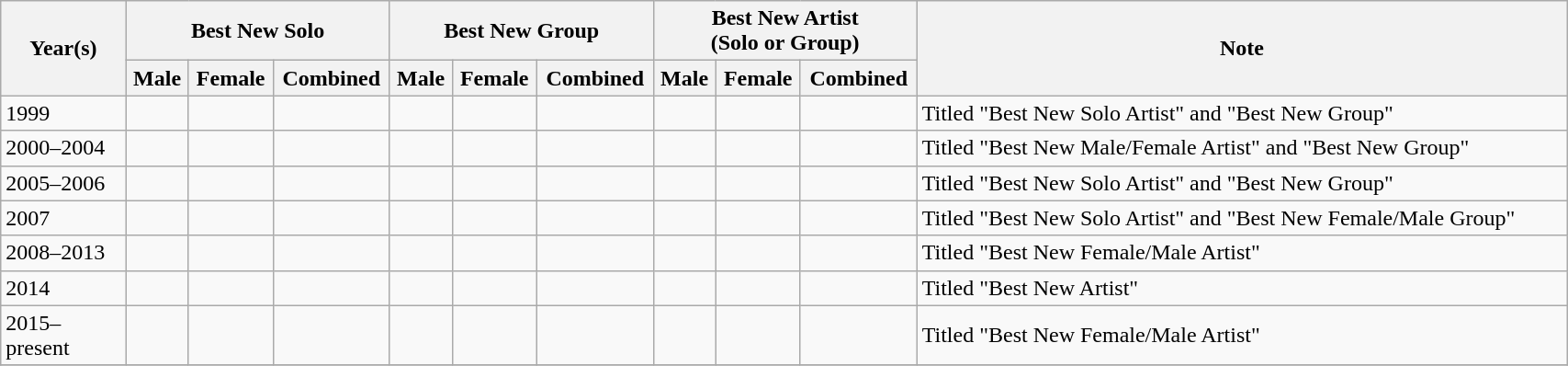<table class="wikitable"  style="width:90%; text-align:center;">
<tr>
<th rowspan=2 style="width:8%">Year(s)</th>
<th colspan=3>Best New Solo</th>
<th colspan=3>Best New Group</th>
<th colspan=3>Best New Artist <br>(Solo or Group)</th>
<th rowspan=2>Note</th>
</tr>
<tr>
<th>Male</th>
<th>Female</th>
<th>Combined</th>
<th>Male</th>
<th>Female</th>
<th>Combined</th>
<th>Male</th>
<th>Female</th>
<th>Combined</th>
</tr>
<tr>
<td align=left>1999</td>
<td></td>
<td></td>
<td></td>
<td></td>
<td></td>
<td></td>
<td></td>
<td></td>
<td></td>
<td align=left>Titled "Best New Solo Artist" and "Best New Group"</td>
</tr>
<tr>
<td align=left>2000–2004</td>
<td></td>
<td></td>
<td></td>
<td></td>
<td></td>
<td></td>
<td></td>
<td></td>
<td></td>
<td align=left>Titled "Best New Male/Female Artist" and "Best New Group"</td>
</tr>
<tr>
<td align=left>2005–2006</td>
<td></td>
<td></td>
<td></td>
<td></td>
<td></td>
<td></td>
<td></td>
<td></td>
<td></td>
<td align=left>Titled "Best New Solo Artist" and "Best New Group"</td>
</tr>
<tr>
<td align=left>2007</td>
<td></td>
<td></td>
<td></td>
<td></td>
<td></td>
<td></td>
<td></td>
<td></td>
<td></td>
<td align=left>Titled "Best New Solo Artist" and "Best New Female/Male Group"</td>
</tr>
<tr>
<td align=left>2008–2013</td>
<td></td>
<td></td>
<td></td>
<td></td>
<td></td>
<td></td>
<td></td>
<td></td>
<td></td>
<td align=left>Titled "Best New Female/Male Artist"</td>
</tr>
<tr>
<td align=left>2014</td>
<td></td>
<td></td>
<td></td>
<td></td>
<td></td>
<td></td>
<td></td>
<td></td>
<td></td>
<td align=left>Titled "Best New Artist"</td>
</tr>
<tr>
<td align=left>2015–present</td>
<td></td>
<td></td>
<td></td>
<td></td>
<td></td>
<td></td>
<td></td>
<td></td>
<td></td>
<td align=left>Titled "Best New Female/Male Artist"</td>
</tr>
<tr>
</tr>
</table>
